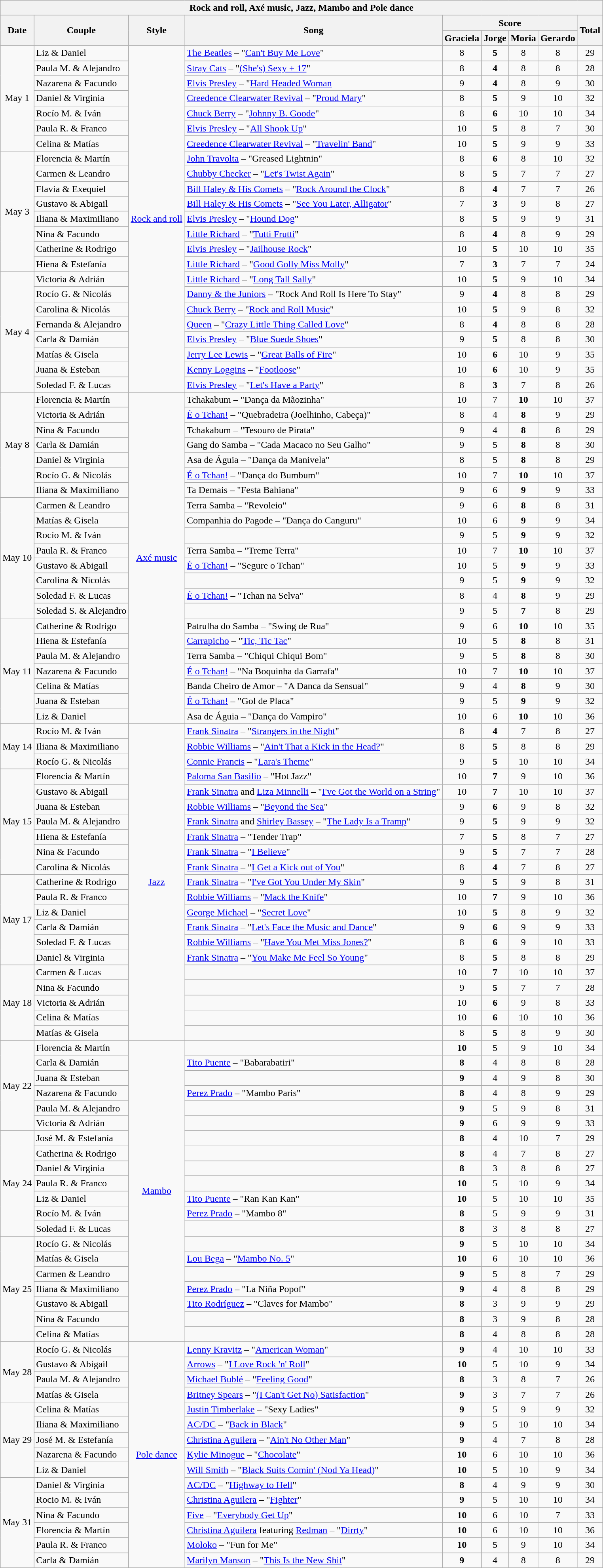<table class="wikitable collapsible collapsed">
<tr>
<th colspan="10" style="text-align:center;"><strong>Rock and roll, Axé music, Jazz, Mambo and Pole dance</strong></th>
</tr>
<tr>
<th rowspan="2">Date</th>
<th rowspan="2">Couple</th>
<th rowspan="2">Style</th>
<th rowspan="2">Song</th>
<th colspan="4">Score</th>
<th rowspan="2">Total</th>
</tr>
<tr>
<th>Graciela</th>
<th>Jorge</th>
<th>Moria</th>
<th>Gerardo</th>
</tr>
<tr>
<td rowspan="7" style="text-align:center;">May 1</td>
<td>Liz & Daniel</td>
<td rowspan="23" style="text-align:center;"><a href='#'>Rock and roll</a></td>
<td><a href='#'>The Beatles</a> – "<a href='#'>Can't Buy Me Love</a>"</td>
<td style="text-align:center;">8</td>
<td style="text-align:center;"><strong>5</strong></td>
<td style="text-align:center;">8</td>
<td style="text-align:center;">8</td>
<td style="text-align:center;">29</td>
</tr>
<tr>
<td>Paula M. & Alejandro</td>
<td><a href='#'>Stray Cats</a> – "<a href='#'>(She's) Sexy + 17</a>"</td>
<td style="text-align:center;">8</td>
<td style="text-align:center;"><strong>4</strong></td>
<td style="text-align:center;">8</td>
<td style="text-align:center;">8</td>
<td style="text-align:center;">28</td>
</tr>
<tr>
<td>Nazarena & Facundo</td>
<td><a href='#'>Elvis Presley</a> – "<a href='#'>Hard Headed Woman</a></td>
<td style="text-align:center;">9</td>
<td style="text-align:center;"><strong>4</strong></td>
<td style="text-align:center;">8</td>
<td style="text-align:center;">9</td>
<td style="text-align:center;">30</td>
</tr>
<tr>
<td>Daniel & Virginia</td>
<td><a href='#'>Creedence Clearwater Revival</a> – "<a href='#'>Proud Mary</a>"</td>
<td style="text-align:center;">8</td>
<td style="text-align:center;"><strong>5</strong></td>
<td style="text-align:center;">9</td>
<td style="text-align:center;">10</td>
<td style="text-align:center;">32</td>
</tr>
<tr>
<td>Rocío M. & Iván</td>
<td><a href='#'>Chuck Berry</a> – "<a href='#'>Johnny B. Goode</a>"</td>
<td style="text-align:center;">8</td>
<td style="text-align:center;"><strong>6</strong></td>
<td style="text-align:center;">10</td>
<td style="text-align:center;">10</td>
<td style="text-align:center;">34</td>
</tr>
<tr>
<td>Paula R. & Franco</td>
<td><a href='#'>Elvis Presley</a> – "<a href='#'>All Shook Up</a>"</td>
<td style="text-align:center;">10</td>
<td style="text-align:center;"><strong>5</strong></td>
<td style="text-align:center;">8</td>
<td style="text-align:center;">7</td>
<td style="text-align:center;">30</td>
</tr>
<tr>
<td>Celina & Matías</td>
<td><a href='#'>Creedence Clearwater Revival</a> – "<a href='#'>Travelin' Band</a>"</td>
<td style="text-align:center;">10</td>
<td style="text-align:center;"><strong>5</strong></td>
<td style="text-align:center;">9</td>
<td style="text-align:center;">9</td>
<td style="text-align:center;">33</td>
</tr>
<tr>
<td rowspan="8" style="text-align:center;">May 3</td>
<td>Florencia & Martín</td>
<td><a href='#'>John Travolta</a> – "Greased Lightnin"</td>
<td style="text-align:center;">8</td>
<td style="text-align:center;"><strong>6</strong></td>
<td style="text-align:center;">8</td>
<td style="text-align:center;">10</td>
<td style="text-align:center;">32</td>
</tr>
<tr>
<td>Carmen & Leandro</td>
<td><a href='#'>Chubby Checker</a> – "<a href='#'>Let's Twist Again</a>"</td>
<td style="text-align:center;">8</td>
<td style="text-align:center;"><strong>5</strong></td>
<td style="text-align:center;">7</td>
<td style="text-align:center;">7</td>
<td style="text-align:center;">27</td>
</tr>
<tr>
<td>Flavia & Exequiel</td>
<td><a href='#'>Bill Haley & His Comets</a> – "<a href='#'>Rock Around the Clock</a>"</td>
<td style="text-align:center;">8</td>
<td style="text-align:center;"><strong>4</strong></td>
<td style="text-align:center;">7</td>
<td style="text-align:center;">7</td>
<td style="text-align:center;">26</td>
</tr>
<tr>
<td>Gustavo & Abigail</td>
<td><a href='#'>Bill Haley & His Comets</a> – "<a href='#'>See You Later, Alligator</a>"</td>
<td style="text-align:center;">7</td>
<td style="text-align:center;"><strong>3</strong></td>
<td style="text-align:center;">9</td>
<td style="text-align:center;">8</td>
<td style="text-align:center;">27</td>
</tr>
<tr>
<td>Iliana & Maximiliano</td>
<td><a href='#'>Elvis Presley</a> – "<a href='#'>Hound Dog</a>"</td>
<td style="text-align:center;">8</td>
<td style="text-align:center;"><strong>5</strong></td>
<td style="text-align:center;">9</td>
<td style="text-align:center;">9</td>
<td style="text-align:center;">31</td>
</tr>
<tr>
<td>Nina & Facundo</td>
<td><a href='#'>Little Richard</a> – "<a href='#'>Tutti Frutti</a>"</td>
<td style="text-align:center;">8</td>
<td style="text-align:center;"><strong>4</strong></td>
<td style="text-align:center;">8</td>
<td style="text-align:center;">9</td>
<td style="text-align:center;">29</td>
</tr>
<tr>
<td>Catherine & Rodrigo</td>
<td><a href='#'>Elvis Presley</a> – "<a href='#'>Jailhouse Rock</a>"</td>
<td style="text-align:center;">10</td>
<td style="text-align:center;"><strong>5</strong></td>
<td style="text-align:center;">10</td>
<td style="text-align:center;">10</td>
<td style="text-align:center;">35</td>
</tr>
<tr>
<td>Hiena & Estefanía</td>
<td><a href='#'>Little Richard</a> – "<a href='#'>Good Golly Miss Molly</a>"</td>
<td style="text-align:center;">7</td>
<td style="text-align:center;"><strong>3</strong></td>
<td style="text-align:center;">7</td>
<td style="text-align:center;">7</td>
<td style="text-align:center;">24</td>
</tr>
<tr>
<td rowspan="8" style="text-align:center;">May 4</td>
<td>Victoria & Adrián</td>
<td><a href='#'>Little Richard</a> – "<a href='#'>Long Tall Sally</a>"</td>
<td style="text-align:center;">10</td>
<td style="text-align:center;"><strong>5</strong></td>
<td style="text-align:center;">9</td>
<td style="text-align:center;">10</td>
<td style="text-align:center;">34</td>
</tr>
<tr>
<td>Rocío G. & Nicolás</td>
<td><a href='#'>Danny & the Juniors</a> – "Rock And Roll Is Here To Stay"</td>
<td style="text-align:center;">9</td>
<td style="text-align:center;"><strong>4</strong></td>
<td style="text-align:center;">8</td>
<td style="text-align:center;">8</td>
<td style="text-align:center;">29</td>
</tr>
<tr>
<td>Carolina & Nicolás</td>
<td><a href='#'>Chuck Berry</a> – "<a href='#'>Rock and Roll Music</a>"</td>
<td style="text-align:center;">10</td>
<td style="text-align:center;"><strong>5</strong></td>
<td style="text-align:center;">9</td>
<td style="text-align:center;">8</td>
<td style="text-align:center;">32</td>
</tr>
<tr>
<td>Fernanda & Alejandro</td>
<td><a href='#'>Queen</a> – "<a href='#'>Crazy Little Thing Called Love</a>"</td>
<td style="text-align:center;">8</td>
<td style="text-align:center;"><strong>4</strong></td>
<td style="text-align:center;">8</td>
<td style="text-align:center;">8</td>
<td style="text-align:center;">28</td>
</tr>
<tr>
<td>Carla & Damián</td>
<td><a href='#'>Elvis Presley</a> – "<a href='#'>Blue Suede Shoes</a>"</td>
<td style="text-align:center;">9</td>
<td style="text-align:center;"><strong>5</strong></td>
<td style="text-align:center;">8</td>
<td style="text-align:center;">8</td>
<td style="text-align:center;">30</td>
</tr>
<tr>
<td>Matías & Gisela</td>
<td><a href='#'>Jerry Lee Lewis</a> – "<a href='#'>Great Balls of Fire</a>"</td>
<td style="text-align:center;">10</td>
<td style="text-align:center;"><strong>6</strong></td>
<td style="text-align:center;">10</td>
<td style="text-align:center;">9</td>
<td style="text-align:center;">35</td>
</tr>
<tr>
<td>Juana & Esteban</td>
<td><a href='#'>Kenny Loggins</a> – "<a href='#'>Footloose</a>"</td>
<td style="text-align:center;">10</td>
<td style="text-align:center;"><strong>6</strong></td>
<td style="text-align:center;">10</td>
<td style="text-align:center;">9</td>
<td style="text-align:center;">35</td>
</tr>
<tr>
<td>Soledad F. & Lucas</td>
<td><a href='#'>Elvis Presley</a> – "<a href='#'>Let's Have a Party</a>"</td>
<td style="text-align:center;">8</td>
<td style="text-align:center;"><strong>3</strong></td>
<td style="text-align:center;">7</td>
<td style="text-align:center;">8</td>
<td style="text-align:center;">26</td>
</tr>
<tr>
<td rowspan="7" style="text-align:center;">May 8</td>
<td>Florencia & Martín</td>
<td rowspan="22" style="text-align:center;"><a href='#'>Axé music</a></td>
<td>Tchakabum – "Dança da Mãozinha"</td>
<td style="text-align:center;">10</td>
<td style="text-align:center;">7</td>
<td style="text-align:center;"><strong>10</strong></td>
<td style="text-align:center;">10</td>
<td style="text-align:center;">37</td>
</tr>
<tr>
<td>Victoria & Adrián</td>
<td><a href='#'>É o Tchan!</a> – "Quebradeira (Joelhinho, Cabeça)"</td>
<td style="text-align:center;">8</td>
<td style="text-align:center;">4</td>
<td style="text-align:center;"><strong>8</strong></td>
<td style="text-align:center;">9</td>
<td style="text-align:center;">29</td>
</tr>
<tr>
<td>Nina & Facundo</td>
<td>Tchakabum – "Tesouro de Pirata"</td>
<td style="text-align:center;">9</td>
<td style="text-align:center;">4</td>
<td style="text-align:center;"><strong>8</strong></td>
<td style="text-align:center;">8</td>
<td style="text-align:center;">29</td>
</tr>
<tr>
<td>Carla & Damián</td>
<td>Gang do Samba – "Cada Macaco no Seu Galho"</td>
<td style="text-align:center;">9</td>
<td style="text-align:center;">5</td>
<td style="text-align:center;"><strong>8</strong></td>
<td style="text-align:center;">8</td>
<td style="text-align:center;">30</td>
</tr>
<tr>
<td>Daniel & Virginia</td>
<td>Asa de Águia – "Dança da Manivela"</td>
<td style="text-align:center;">8</td>
<td style="text-align:center;">5</td>
<td style="text-align:center;"><strong>8</strong></td>
<td style="text-align:center;">8</td>
<td style="text-align:center;">29</td>
</tr>
<tr>
<td>Rocío G. & Nicolás</td>
<td><a href='#'>É o Tchan!</a> – "Dança do Bumbum"</td>
<td style="text-align:center;">10</td>
<td style="text-align:center;">7</td>
<td style="text-align:center;"><strong>10</strong></td>
<td style="text-align:center;">10</td>
<td style="text-align:center;">37</td>
</tr>
<tr>
<td>Iliana & Maximiliano</td>
<td>Ta Demais – "Festa Bahiana"</td>
<td style="text-align:center;">9</td>
<td style="text-align:center;">6</td>
<td style="text-align:center;"><strong>9</strong></td>
<td style="text-align:center;">9</td>
<td style="text-align:center;">33</td>
</tr>
<tr>
<td rowspan="8" style="text-align:center;">May 10</td>
<td>Carmen & Leandro</td>
<td>Terra Samba – "Revoleio"</td>
<td style="text-align:center;">9</td>
<td style="text-align:center;">6</td>
<td style="text-align:center;"><strong>8</strong></td>
<td style="text-align:center;">8</td>
<td style="text-align:center;">31</td>
</tr>
<tr>
<td>Matías & Gisela</td>
<td>Companhia do Pagode – "Dança do Canguru"</td>
<td style="text-align:center;">10</td>
<td style="text-align:center;">6</td>
<td style="text-align:center;"><strong>9</strong></td>
<td style="text-align:center;">9</td>
<td style="text-align:center;">34</td>
</tr>
<tr>
<td>Rocío M. & Iván</td>
<td></td>
<td style="text-align:center;">9</td>
<td style="text-align:center;">5</td>
<td style="text-align:center;"><strong>9</strong></td>
<td style="text-align:center;">9</td>
<td style="text-align:center;">32</td>
</tr>
<tr>
<td>Paula R. & Franco</td>
<td>Terra Samba – "Treme Terra"</td>
<td style="text-align:center;">10</td>
<td style="text-align:center;">7</td>
<td style="text-align:center;"><strong>10</strong></td>
<td style="text-align:center;">10</td>
<td style="text-align:center;">37</td>
</tr>
<tr>
<td>Gustavo & Abigail</td>
<td><a href='#'>É o Tchan!</a> – "Segure o Tchan"</td>
<td style="text-align:center;">10</td>
<td style="text-align:center;">5</td>
<td style="text-align:center;"><strong>9</strong></td>
<td style="text-align:center;">9</td>
<td style="text-align:center;">33</td>
</tr>
<tr>
<td>Carolina & Nicolás</td>
<td></td>
<td style="text-align:center;">9</td>
<td style="text-align:center;">5</td>
<td style="text-align:center;"><strong>9</strong></td>
<td style="text-align:center;">9</td>
<td style="text-align:center;">32</td>
</tr>
<tr>
<td>Soledad F. & Lucas</td>
<td><a href='#'>É o Tchan!</a> – "Tchan na Selva"</td>
<td style="text-align:center;">8</td>
<td style="text-align:center;">4</td>
<td style="text-align:center;"><strong>8</strong></td>
<td style="text-align:center;">9</td>
<td style="text-align:center;">29</td>
</tr>
<tr>
<td>Soledad S. & Alejandro</td>
<td></td>
<td style="text-align:center;">9</td>
<td style="text-align:center;">5</td>
<td style="text-align:center;"><strong>7</strong></td>
<td style="text-align:center;">8</td>
<td style="text-align:center;">29</td>
</tr>
<tr>
<td rowspan="7" style="text-align:center;">May 11</td>
<td>Catherine & Rodrigo</td>
<td>Patrulha do Samba – "Swing de Rua"</td>
<td style="text-align:center;">9</td>
<td style="text-align:center;">6</td>
<td style="text-align:center;"><strong>10</strong></td>
<td style="text-align:center;">10</td>
<td style="text-align:center;">35</td>
</tr>
<tr>
<td>Hiena & Estefanía</td>
<td><a href='#'>Carrapicho</a> – "<a href='#'>Tic, Tic Tac</a>"</td>
<td style="text-align:center;">10</td>
<td style="text-align:center;">5</td>
<td style="text-align:center;"><strong>8</strong></td>
<td style="text-align:center;">8</td>
<td style="text-align:center;">31</td>
</tr>
<tr>
<td>Paula M. & Alejandro</td>
<td>Terra Samba – "Chiqui Chiqui Bom"</td>
<td style="text-align:center;">9</td>
<td style="text-align:center;">5</td>
<td style="text-align:center;"><strong>8</strong></td>
<td style="text-align:center;">8</td>
<td style="text-align:center;">30</td>
</tr>
<tr>
<td>Nazarena & Facundo</td>
<td><a href='#'>É o Tchan!</a> – "Na Boquinha da Garrafa"</td>
<td style="text-align:center;">10</td>
<td style="text-align:center;">7</td>
<td style="text-align:center;"><strong>10</strong></td>
<td style="text-align:center;">10</td>
<td style="text-align:center;">37</td>
</tr>
<tr>
<td>Celina & Matías</td>
<td>Banda Cheiro de Amor  – "A Danca da Sensual"</td>
<td style="text-align:center;">9</td>
<td style="text-align:center;">4</td>
<td style="text-align:center;"><strong>8</strong></td>
<td style="text-align:center;">9</td>
<td style="text-align:center;">30</td>
</tr>
<tr>
<td>Juana & Esteban</td>
<td><a href='#'>É o Tchan!</a>  – "Gol de Placa"</td>
<td style="text-align:center;">9</td>
<td style="text-align:center;">5</td>
<td style="text-align:center;"><strong>9</strong></td>
<td style="text-align:center;">9</td>
<td style="text-align:center;">32</td>
</tr>
<tr>
<td>Liz & Daniel</td>
<td>Asa de Águia – "Dança do Vampiro"</td>
<td style="text-align:center;">10</td>
<td style="text-align:center;">6</td>
<td style="text-align:center;"><strong>10</strong></td>
<td style="text-align:center;">10</td>
<td style="text-align:center;">36</td>
</tr>
<tr>
<td rowspan="3" style="text-align:center;">May 14</td>
<td>Rocío M. & Iván</td>
<td rowspan="21" style="text-align:center;"><a href='#'>Jazz</a></td>
<td><a href='#'>Frank Sinatra</a> – "<a href='#'>Strangers in the Night</a>"</td>
<td style="text-align:center;">8</td>
<td style="text-align:center;"><strong>4</strong></td>
<td style="text-align:center;">7</td>
<td style="text-align:center;">8</td>
<td style="text-align:center;">27</td>
</tr>
<tr>
<td>Iliana & Maximiliano</td>
<td><a href='#'>Robbie Williams</a> – "<a href='#'>Ain't That a Kick in the Head?</a>"</td>
<td style="text-align:center;">8</td>
<td style="text-align:center;"><strong>5</strong></td>
<td style="text-align:center;">8</td>
<td style="text-align:center;">8</td>
<td style="text-align:center;">29</td>
</tr>
<tr>
<td>Rocío G. & Nicolás</td>
<td><a href='#'>Connie Francis</a> – "<a href='#'>Lara's Theme</a>"</td>
<td style="text-align:center;">9</td>
<td style="text-align:center;"><strong>5</strong></td>
<td style="text-align:center;">10</td>
<td style="text-align:center;">10</td>
<td style="text-align:center;">34</td>
</tr>
<tr>
<td rowspan="7" style="text-align:center;">May 15</td>
<td>Florencia & Martín</td>
<td><a href='#'>Paloma San Basilio</a> – "Hot Jazz"</td>
<td style="text-align:center;">10</td>
<td style="text-align:center;"><strong>7</strong></td>
<td style="text-align:center;">9</td>
<td style="text-align:center;">10</td>
<td style="text-align:center;">36</td>
</tr>
<tr>
<td>Gustavo & Abigail</td>
<td><a href='#'>Frank Sinatra</a> and <a href='#'>Liza Minnelli</a> – "<a href='#'>I've Got the World on a String</a>"</td>
<td style="text-align:center;">10</td>
<td style="text-align:center;"><strong>7</strong></td>
<td style="text-align:center;">10</td>
<td style="text-align:center;">10</td>
<td style="text-align:center;">37</td>
</tr>
<tr>
<td>Juana & Esteban</td>
<td><a href='#'>Robbie Williams</a> – "<a href='#'>Beyond the Sea</a>"</td>
<td style="text-align:center;">9</td>
<td style="text-align:center;"><strong>6</strong></td>
<td style="text-align:center;">9</td>
<td style="text-align:center;">8</td>
<td style="text-align:center;">32</td>
</tr>
<tr>
<td>Paula M. & Alejandro</td>
<td><a href='#'>Frank Sinatra</a> and <a href='#'>Shirley Bassey</a> – "<a href='#'>The Lady Is a Tramp</a>"</td>
<td style="text-align:center;">9</td>
<td style="text-align:center;"><strong>5</strong></td>
<td style="text-align:center;">9</td>
<td style="text-align:center;">9</td>
<td style="text-align:center;">32</td>
</tr>
<tr>
<td>Hiena & Estefanía</td>
<td><a href='#'>Frank Sinatra</a> – "Tender Trap"</td>
<td style="text-align:center;">7</td>
<td style="text-align:center;"><strong>5</strong></td>
<td style="text-align:center;">8</td>
<td style="text-align:center;">7</td>
<td style="text-align:center;">27</td>
</tr>
<tr>
<td>Nina & Facundo</td>
<td><a href='#'>Frank Sinatra</a> – "<a href='#'>I Believe</a>"</td>
<td style="text-align:center;">9</td>
<td style="text-align:center;"><strong>5</strong></td>
<td style="text-align:center;">7</td>
<td style="text-align:center;">7</td>
<td style="text-align:center;">28</td>
</tr>
<tr>
<td>Carolina & Nicolás</td>
<td><a href='#'>Frank Sinatra</a> – "<a href='#'>I Get a Kick out of You</a>"</td>
<td style="text-align:center;">8</td>
<td style="text-align:center;"><strong>4</strong></td>
<td style="text-align:center;">7</td>
<td style="text-align:center;">8</td>
<td style="text-align:center;">27</td>
</tr>
<tr>
<td rowspan="6" style="text-align:center;">May 17</td>
<td>Catherine & Rodrigo</td>
<td><a href='#'>Frank Sinatra</a> – "<a href='#'>I've Got You Under My Skin</a>"</td>
<td style="text-align:center;">9</td>
<td style="text-align:center;"><strong>5</strong></td>
<td style="text-align:center;">9</td>
<td style="text-align:center;">8</td>
<td style="text-align:center;">31</td>
</tr>
<tr>
<td>Paula R. & Franco</td>
<td><a href='#'>Robbie Williams</a> – "<a href='#'>Mack the Knife</a>"</td>
<td style="text-align:center;">10</td>
<td style="text-align:center;"><strong>7</strong></td>
<td style="text-align:center;">9</td>
<td style="text-align:center;">10</td>
<td style="text-align:center;">36</td>
</tr>
<tr>
<td>Liz & Daniel</td>
<td><a href='#'>George Michael</a> – "<a href='#'>Secret Love</a>"</td>
<td style="text-align:center;">10</td>
<td style="text-align:center;"><strong>5</strong></td>
<td style="text-align:center;">8</td>
<td style="text-align:center;">9</td>
<td style="text-align:center;">32</td>
</tr>
<tr>
<td>Carla & Damián</td>
<td><a href='#'>Frank Sinatra</a> – "<a href='#'>Let's Face the Music and Dance</a>"</td>
<td style="text-align:center;">9</td>
<td style="text-align:center;"><strong>6</strong></td>
<td style="text-align:center;">9</td>
<td style="text-align:center;">9</td>
<td style="text-align:center;">33</td>
</tr>
<tr>
<td>Soledad F. & Lucas</td>
<td><a href='#'>Robbie Williams</a> – "<a href='#'>Have You Met Miss Jones?</a>"</td>
<td style="text-align:center;">8</td>
<td style="text-align:center;"><strong>6</strong></td>
<td style="text-align:center;">9</td>
<td style="text-align:center;">10</td>
<td style="text-align:center;">33</td>
</tr>
<tr>
<td>Daniel & Virginia</td>
<td><a href='#'>Frank Sinatra</a> – "<a href='#'>You Make Me Feel So Young</a>"</td>
<td style="text-align:center;">8</td>
<td style="text-align:center;"><strong>5</strong></td>
<td style="text-align:center;">8</td>
<td style="text-align:center;">8</td>
<td style="text-align:center;">29</td>
</tr>
<tr>
<td rowspan="5" style="text-align:center;">May 18</td>
<td>Carmen & Lucas</td>
<td></td>
<td style="text-align:center;">10</td>
<td style="text-align:center;"><strong>7</strong></td>
<td style="text-align:center;">10</td>
<td style="text-align:center;">10</td>
<td style="text-align:center;">37</td>
</tr>
<tr>
<td>Nina & Facundo</td>
<td></td>
<td style="text-align:center;">9</td>
<td style="text-align:center;"><strong>5</strong></td>
<td style="text-align:center;">7</td>
<td style="text-align:center;">7</td>
<td style="text-align:center;">28</td>
</tr>
<tr>
<td>Victoria & Adrián</td>
<td></td>
<td style="text-align:center;">10</td>
<td style="text-align:center;"><strong>6</strong></td>
<td style="text-align:center;">9</td>
<td style="text-align:center;">8</td>
<td style="text-align:center;">33</td>
</tr>
<tr>
<td>Celina & Matías</td>
<td></td>
<td style="text-align:center;">10</td>
<td style="text-align:center;"><strong>6</strong></td>
<td style="text-align:center;">10</td>
<td style="text-align:center;">10</td>
<td style="text-align:center;">36</td>
</tr>
<tr>
<td>Matías & Gisela</td>
<td></td>
<td style="text-align:center;">8</td>
<td style="text-align:center;"><strong>5</strong></td>
<td style="text-align:center;">8</td>
<td style="text-align:center;">9</td>
<td style="text-align:center;">30</td>
</tr>
<tr>
<td rowspan="6" style="text-align:center;">May 22</td>
<td>Florencia & Martín</td>
<td rowspan="20" style="text-align:center;"><a href='#'>Mambo</a></td>
<td></td>
<td style="text-align:center;"><strong>10</strong></td>
<td style="text-align:center;">5</td>
<td style="text-align:center;">9</td>
<td style="text-align:center;">10</td>
<td style="text-align:center;">34</td>
</tr>
<tr>
<td>Carla & Damián</td>
<td><a href='#'>Tito Puente</a> – "Babarabatiri"</td>
<td style="text-align:center;"><strong>8</strong></td>
<td style="text-align:center;">4</td>
<td style="text-align:center;">8</td>
<td style="text-align:center;">8</td>
<td style="text-align:center;">28</td>
</tr>
<tr>
<td>Juana & Esteban</td>
<td></td>
<td style="text-align:center;"><strong>9</strong></td>
<td style="text-align:center;">4</td>
<td style="text-align:center;">9</td>
<td style="text-align:center;">8</td>
<td style="text-align:center;">30</td>
</tr>
<tr>
<td>Nazarena & Facundo</td>
<td><a href='#'>Perez Prado</a> – "Mambo Paris"</td>
<td style="text-align:center;"><strong>8</strong></td>
<td style="text-align:center;">4</td>
<td style="text-align:center;">8</td>
<td style="text-align:center;">9</td>
<td style="text-align:center;">29</td>
</tr>
<tr>
<td>Paula M. & Alejandro</td>
<td></td>
<td style="text-align:center;"><strong>9</strong></td>
<td style="text-align:center;">5</td>
<td style="text-align:center;">9</td>
<td style="text-align:center;">8</td>
<td style="text-align:center;">31</td>
</tr>
<tr>
<td>Victoria & Adrián</td>
<td></td>
<td style="text-align:center;"><strong>9</strong></td>
<td style="text-align:center;">6</td>
<td style="text-align:center;">9</td>
<td style="text-align:center;">9</td>
<td style="text-align:center;">33</td>
</tr>
<tr>
<td rowspan="7" style="text-align:center;">May 24</td>
<td>José M. & Estefanía</td>
<td></td>
<td style="text-align:center;"><strong>8</strong></td>
<td style="text-align:center;">4</td>
<td style="text-align:center;">10</td>
<td style="text-align:center;">7</td>
<td style="text-align:center;">29</td>
</tr>
<tr>
<td>Catherina & Rodrigo</td>
<td></td>
<td style="text-align:center;"><strong>8</strong></td>
<td style="text-align:center;">4</td>
<td style="text-align:center;">7</td>
<td style="text-align:center;">8</td>
<td style="text-align:center;">27</td>
</tr>
<tr>
<td>Daniel & Virginia</td>
<td></td>
<td style="text-align:center;"><strong>8</strong></td>
<td style="text-align:center;">3</td>
<td style="text-align:center;">8</td>
<td style="text-align:center;">8</td>
<td style="text-align:center;">27</td>
</tr>
<tr>
<td>Paula R. & Franco</td>
<td></td>
<td style="text-align:center;"><strong>10</strong></td>
<td style="text-align:center;">5</td>
<td style="text-align:center;">10</td>
<td style="text-align:center;">9</td>
<td style="text-align:center;">34</td>
</tr>
<tr>
<td>Liz & Daniel</td>
<td><a href='#'>Tito Puente</a> – "Ran Kan Kan"</td>
<td style="text-align:center;"><strong>10</strong></td>
<td style="text-align:center;">5</td>
<td style="text-align:center;">10</td>
<td style="text-align:center;">10</td>
<td style="text-align:center;">35</td>
</tr>
<tr>
<td>Rocío M. & Iván</td>
<td><a href='#'>Perez Prado</a> – "Mambo 8"</td>
<td style="text-align:center;"><strong>8</strong></td>
<td style="text-align:center;">5</td>
<td style="text-align:center;">9</td>
<td style="text-align:center;">9</td>
<td style="text-align:center;">31</td>
</tr>
<tr>
<td>Soledad F. & Lucas</td>
<td></td>
<td style="text-align:center;"><strong>8</strong></td>
<td style="text-align:center;">3</td>
<td style="text-align:center;">8</td>
<td style="text-align:center;">8</td>
<td style="text-align:center;">27</td>
</tr>
<tr>
<td rowspan="7" style="text-align:center;">May 25</td>
<td>Rocío G. & Nicolás</td>
<td></td>
<td style="text-align:center;"><strong>9</strong></td>
<td style="text-align:center;">5</td>
<td style="text-align:center;">10</td>
<td style="text-align:center;">10</td>
<td style="text-align:center;">34</td>
</tr>
<tr>
<td>Matías & Gisela</td>
<td><a href='#'>Lou Bega</a> – "<a href='#'>Mambo No. 5</a>"</td>
<td style="text-align:center;"><strong>10</strong></td>
<td style="text-align:center;">6</td>
<td style="text-align:center;">10</td>
<td style="text-align:center;">10</td>
<td style="text-align:center;">36</td>
</tr>
<tr>
<td>Carmen & Leandro</td>
<td></td>
<td style="text-align:center;"><strong>9</strong></td>
<td style="text-align:center;">5</td>
<td style="text-align:center;">8</td>
<td style="text-align:center;">7</td>
<td style="text-align:center;">29</td>
</tr>
<tr>
<td>Iliana & Maximiliano</td>
<td><a href='#'>Perez Prado</a> – "La Niña Popof"</td>
<td style="text-align:center;"><strong>9</strong></td>
<td style="text-align:center;">4</td>
<td style="text-align:center;">8</td>
<td style="text-align:center;">8</td>
<td style="text-align:center;">29</td>
</tr>
<tr>
<td>Gustavo & Abigail</td>
<td><a href='#'>Tito Rodríguez</a> – "Claves for Mambo"</td>
<td style="text-align:center;"><strong>8</strong></td>
<td style="text-align:center;">3</td>
<td style="text-align:center;">9</td>
<td style="text-align:center;">9</td>
<td style="text-align:center;">29</td>
</tr>
<tr>
<td>Nina & Facundo</td>
<td></td>
<td style="text-align:center;"><strong>8</strong></td>
<td style="text-align:center;">3</td>
<td style="text-align:center;">9</td>
<td style="text-align:center;">8</td>
<td style="text-align:center;">28</td>
</tr>
<tr>
<td>Celina & Matías</td>
<td></td>
<td style="text-align:center;"><strong>8</strong></td>
<td style="text-align:center;">4</td>
<td style="text-align:center;">8</td>
<td style="text-align:center;">8</td>
<td style="text-align:center;">28</td>
</tr>
<tr>
<td rowspan="4" style="text-align:center;">May 28</td>
<td>Rocío G. & Nicolás</td>
<td rowspan="15" style="text-align:center;"><a href='#'>Pole dance</a></td>
<td><a href='#'>Lenny Kravitz</a> – "<a href='#'>American Woman</a>"</td>
<td style="text-align:center;"><strong>9</strong></td>
<td style="text-align:center;">4</td>
<td style="text-align:center;">10</td>
<td style="text-align:center;">10</td>
<td style="text-align:center;">33</td>
</tr>
<tr>
<td>Gustavo & Abigail</td>
<td><a href='#'>Arrows</a> – "<a href='#'>I Love Rock 'n' Roll</a>"</td>
<td style="text-align:center;"><strong>10</strong></td>
<td style="text-align:center;">5</td>
<td style="text-align:center;">10</td>
<td style="text-align:center;">9</td>
<td style="text-align:center;">34</td>
</tr>
<tr>
<td>Paula M. & Alejandro</td>
<td><a href='#'>Michael Bublé</a> – "<a href='#'>Feeling Good</a>"</td>
<td style="text-align:center;"><strong>8</strong></td>
<td style="text-align:center;">3</td>
<td style="text-align:center;">8</td>
<td style="text-align:center;">7</td>
<td style="text-align:center;">26</td>
</tr>
<tr>
<td>Matías & Gisela</td>
<td><a href='#'>Britney Spears</a> – "<a href='#'>(I Can't Get No) Satisfaction</a>"</td>
<td style="text-align:center;"><strong>9</strong></td>
<td style="text-align:center;">3</td>
<td style="text-align:center;">7</td>
<td style="text-align:center;">7</td>
<td style="text-align:center;">26</td>
</tr>
<tr>
<td rowspan="5" style="text-align:center;">May 29</td>
<td>Celina & Matías</td>
<td><a href='#'>Justin Timberlake</a> – "Sexy Ladies"</td>
<td style="text-align:center;"><strong>9</strong></td>
<td style="text-align:center;">5</td>
<td style="text-align:center;">9</td>
<td style="text-align:center;">9</td>
<td style="text-align:center;">32</td>
</tr>
<tr>
<td>Iliana & Maximiliano</td>
<td><a href='#'>AC/DC</a> – "<a href='#'>Back in Black</a>"</td>
<td style="text-align:center;"><strong>9</strong></td>
<td style="text-align:center;">5</td>
<td style="text-align:center;">10</td>
<td style="text-align:center;">10</td>
<td style="text-align:center;">34</td>
</tr>
<tr>
<td>José M. & Estefanía</td>
<td><a href='#'>Christina Aguilera</a> – "<a href='#'>Ain't No Other Man</a>"</td>
<td style="text-align:center;"><strong>9</strong></td>
<td style="text-align:center;">4</td>
<td style="text-align:center;">7</td>
<td style="text-align:center;">8</td>
<td style="text-align:center;">28</td>
</tr>
<tr>
<td>Nazarena & Facundo</td>
<td><a href='#'>Kylie Minogue</a> – "<a href='#'>Chocolate</a>"</td>
<td style="text-align:center;"><strong>10</strong></td>
<td style="text-align:center;">6</td>
<td style="text-align:center;">10</td>
<td style="text-align:center;">10</td>
<td style="text-align:center;">36</td>
</tr>
<tr>
<td>Liz & Daniel</td>
<td><a href='#'>Will Smith</a> – "<a href='#'>Black Suits Comin' (Nod Ya Head)</a>"</td>
<td style="text-align:center;"><strong>10</strong></td>
<td style="text-align:center;">5</td>
<td style="text-align:center;">10</td>
<td style="text-align:center;">9</td>
<td style="text-align:center;">34</td>
</tr>
<tr>
<td rowspan="6" style="text-align:center;">May 31</td>
<td>Daniel & Virginia</td>
<td><a href='#'>AC/DC</a> – "<a href='#'>Highway to Hell</a>"</td>
<td style="text-align:center;"><strong>8</strong></td>
<td style="text-align:center;">4</td>
<td style="text-align:center;">9</td>
<td style="text-align:center;">9</td>
<td style="text-align:center;">30</td>
</tr>
<tr>
<td>Rocio M. & Iván</td>
<td><a href='#'>Christina Aguilera</a> – "<a href='#'>Fighter</a>"</td>
<td style="text-align:center;"><strong>9</strong></td>
<td style="text-align:center;">5</td>
<td style="text-align:center;">10</td>
<td style="text-align:center;">10</td>
<td style="text-align:center;">34</td>
</tr>
<tr>
<td>Nina & Facundo</td>
<td><a href='#'>Five</a> – "<a href='#'>Everybody Get Up</a>"</td>
<td style="text-align:center;"><strong>10</strong></td>
<td style="text-align:center;">6</td>
<td style="text-align:center;">10</td>
<td style="text-align:center;">7</td>
<td style="text-align:center;">33</td>
</tr>
<tr>
<td>Florencia & Martín</td>
<td><a href='#'>Christina Aguilera</a> featuring <a href='#'>Redman</a> – "<a href='#'>Dirrty</a>"</td>
<td style="text-align:center;"><strong>10</strong></td>
<td style="text-align:center;">6</td>
<td style="text-align:center;">10</td>
<td style="text-align:center;">10</td>
<td style="text-align:center;">36</td>
</tr>
<tr>
<td>Paula R. & Franco</td>
<td><a href='#'>Moloko</a> – "Fun for Me"</td>
<td style="text-align:center;"><strong>10</strong></td>
<td style="text-align:center;">5</td>
<td style="text-align:center;">9</td>
<td style="text-align:center;">10</td>
<td style="text-align:center;">34</td>
</tr>
<tr>
<td>Carla & Damián</td>
<td><a href='#'>Marilyn Manson</a> – "<a href='#'>This Is the New Shit</a>"</td>
<td style="text-align:center;"><strong>9</strong></td>
<td style="text-align:center;">4</td>
<td style="text-align:center;">8</td>
<td style="text-align:center;">8</td>
<td style="text-align:center;">29</td>
</tr>
</table>
